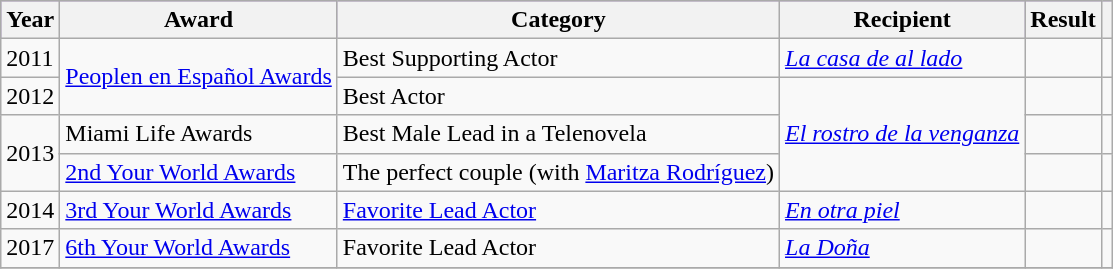<table class="wikitable">
<tr style="background:#96c; text-align:center;">
<th>Year</th>
<th>Award</th>
<th>Category</th>
<th>Recipient</th>
<th>Result</th>
<th></th>
</tr>
<tr>
<td>2011</td>
<td rowspan="2"><a href='#'>Peoplen en Español Awards</a></td>
<td>Best Supporting Actor</td>
<td><em><a href='#'>La casa de al lado</a></em></td>
<td></td>
<td style="text-align:center;"></td>
</tr>
<tr>
<td>2012</td>
<td>Best Actor</td>
<td rowspan="3"><em><a href='#'>El rostro de la venganza</a></em></td>
<td></td>
<td style="text-align:center;"></td>
</tr>
<tr>
<td rowspan="2">2013</td>
<td>Miami Life Awards</td>
<td>Best Male Lead in a Telenovela</td>
<td></td>
<td style="text-align:center;"></td>
</tr>
<tr>
<td><a href='#'>2nd Your World Awards</a></td>
<td>The perfect couple (with <a href='#'>Maritza Rodríguez</a>)</td>
<td></td>
<td style="text-align:center;"></td>
</tr>
<tr>
<td>2014</td>
<td><a href='#'>3rd Your World Awards</a></td>
<td><a href='#'>Favorite Lead Actor</a></td>
<td><em><a href='#'>En otra piel</a></em></td>
<td></td>
<td style="text-align:center;"></td>
</tr>
<tr>
<td>2017</td>
<td><a href='#'>6th Your World Awards</a></td>
<td>Favorite Lead Actor</td>
<td><em><a href='#'>La Doña</a></em></td>
<td></td>
<td style="text-align:center;"></td>
</tr>
<tr>
</tr>
</table>
